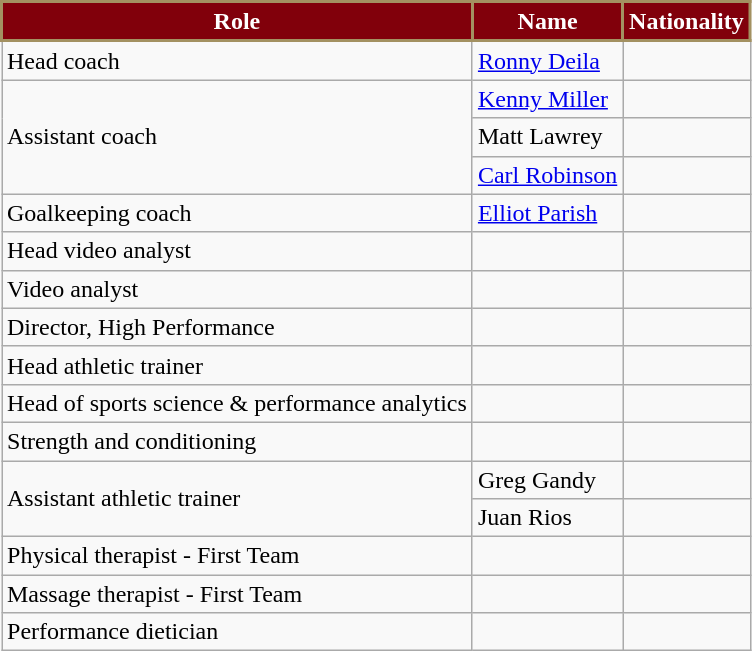<table class="wikitable sortable">
<tr>
<th style="background:#81000B; color:#FFFFFF; border:2px solid #A39161;" scope="col">Role</th>
<th style="background:#81000B; color:#FFFFFF; border:2px solid #A39161;" scope="col">Name</th>
<th style="background:#81000B; color:#FFFFFF; border:2px solid #A39161;" scope="col">Nationality</th>
</tr>
<tr>
<td>Head coach</td>
<td><a href='#'>Ronny Deila</a></td>
<td></td>
</tr>
<tr>
<td rowspan="3">Assistant coach</td>
<td><a href='#'>Kenny Miller</a></td>
<td></td>
</tr>
<tr>
<td>Matt Lawrey</td>
<td></td>
</tr>
<tr>
<td><a href='#'>Carl Robinson</a></td>
<td></td>
</tr>
<tr>
<td>Goalkeeping coach</td>
<td><a href='#'>Elliot Parish</a></td>
<td></td>
</tr>
<tr>
<td>Head video analyst</td>
<td></td>
<td></td>
</tr>
<tr>
<td>Video analyst</td>
<td></td>
<td></td>
</tr>
<tr>
<td>Director, High Performance</td>
<td></td>
<td></td>
</tr>
<tr>
<td>Head athletic trainer</td>
<td></td>
<td></td>
</tr>
<tr>
<td>Head of sports science & performance analytics</td>
<td></td>
<td></td>
</tr>
<tr>
<td>Strength and conditioning</td>
<td></td>
<td></td>
</tr>
<tr>
<td rowspan="2">Assistant athletic trainer</td>
<td>Greg Gandy</td>
<td></td>
</tr>
<tr>
<td>Juan Rios</td>
<td></td>
</tr>
<tr>
<td>Physical therapist - First Team</td>
<td></td>
<td></td>
</tr>
<tr>
<td>Massage therapist - First Team</td>
<td></td>
<td></td>
</tr>
<tr>
<td>Performance dietician</td>
<td></td>
<td></td>
</tr>
</table>
